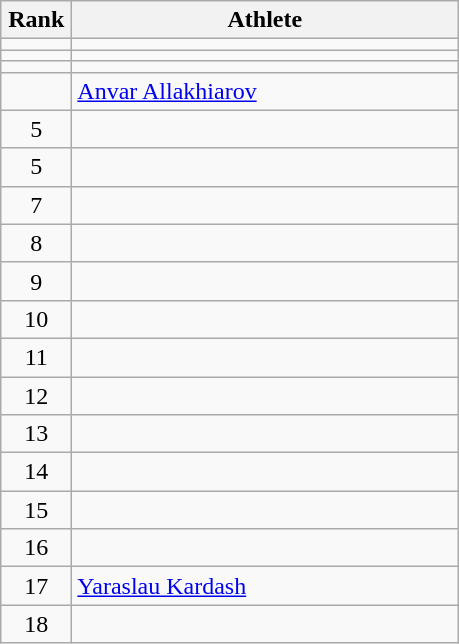<table class="wikitable" style="text-align: center;">
<tr>
<th width=40>Rank</th>
<th width=250>Athlete</th>
</tr>
<tr>
<td></td>
<td align="left"></td>
</tr>
<tr>
<td></td>
<td align="left"></td>
</tr>
<tr>
<td></td>
<td align="left"></td>
</tr>
<tr>
<td></td>
<td align="left"> <a href='#'>Anvar Allakhiarov</a> </td>
</tr>
<tr>
<td>5</td>
<td align="left"></td>
</tr>
<tr>
<td>5</td>
<td align="left"></td>
</tr>
<tr>
<td>7</td>
<td align="left"></td>
</tr>
<tr>
<td>8</td>
<td align="left"></td>
</tr>
<tr>
<td>9</td>
<td align="left"></td>
</tr>
<tr>
<td>10</td>
<td align="left"></td>
</tr>
<tr>
<td>11</td>
<td align="left"></td>
</tr>
<tr>
<td>12</td>
<td align="left"></td>
</tr>
<tr>
<td>13</td>
<td align="left"></td>
</tr>
<tr>
<td>14</td>
<td align="left"></td>
</tr>
<tr>
<td>15</td>
<td align="left"></td>
</tr>
<tr>
<td>16</td>
<td align="left"></td>
</tr>
<tr>
<td>17</td>
<td align="left"> <a href='#'>Yaraslau Kardash</a> </td>
</tr>
<tr>
<td>18</td>
<td align="left"></td>
</tr>
</table>
